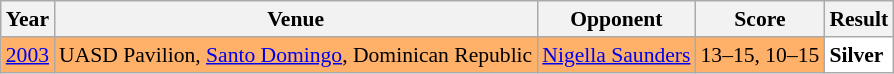<table class="sortable wikitable" style="font-size: 90%;">
<tr>
<th>Year</th>
<th>Venue</th>
<th>Opponent</th>
<th>Score</th>
<th>Result</th>
</tr>
<tr style="background:#FFB069">
<td align="center"><a href='#'>2003</a></td>
<td align="left">UASD Pavilion, <a href='#'>Santo Domingo</a>, Dominican Republic</td>
<td align="left"> <a href='#'>Nigella Saunders</a></td>
<td align="left">13–15, 10–15</td>
<td style="text-align:left; background:white"> <strong>Silver</strong></td>
</tr>
</table>
